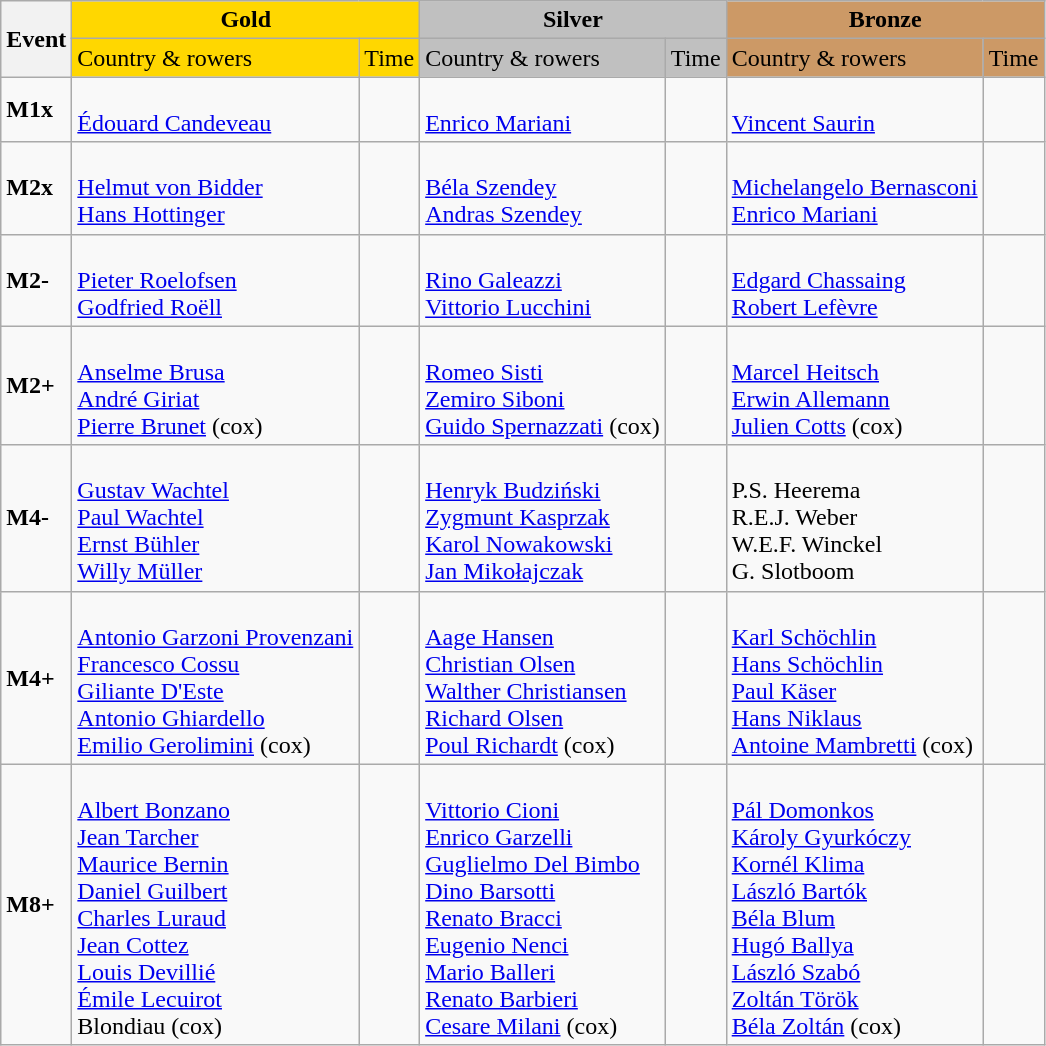<table class="wikitable">
<tr>
<th rowspan="2">Event</th>
<th colspan="2" style="background:gold;">Gold</th>
<th colspan="2" style="background:silver;">Silver</th>
<th colspan="2" style="background:#c96;">Bronze</th>
</tr>
<tr>
<td style="background:gold;">Country & rowers</td>
<td style="background:gold;">Time</td>
<td style="background:silver;">Country & rowers</td>
<td style="background:silver;">Time</td>
<td style="background:#c96;">Country & rowers</td>
<td style="background:#c96;">Time</td>
</tr>
<tr>
<td><strong>M1x</strong></td>
<td> <br> <a href='#'>Édouard Candeveau</a></td>
<td></td>
<td> <br> <a href='#'>Enrico Mariani</a></td>
<td></td>
<td> <br> <a href='#'>Vincent Saurin</a></td>
<td></td>
</tr>
<tr>
<td><strong>M2x</strong></td>
<td> <br> <a href='#'>Helmut von Bidder</a> <br> <a href='#'>Hans Hottinger</a></td>
<td></td>
<td> <br> <a href='#'>Béla Szendey</a> <br> <a href='#'>Andras Szendey</a></td>
<td></td>
<td> <br> <a href='#'>Michelangelo Bernasconi</a> <br> <a href='#'>Enrico Mariani</a></td>
<td></td>
</tr>
<tr>
<td><strong>M2-</strong></td>
<td> <br> <a href='#'>Pieter Roelofsen</a> <br> <a href='#'>Godfried Roëll</a></td>
<td></td>
<td> <br> <a href='#'>Rino Galeazzi</a> <br> <a href='#'>Vittorio Lucchini</a></td>
<td></td>
<td> <br> <a href='#'>Edgard Chassaing</a> <br> <a href='#'>Robert Lefèvre</a></td>
<td></td>
</tr>
<tr>
<td><strong>M2+</strong></td>
<td> <br> <a href='#'>Anselme Brusa</a> <br> <a href='#'>André Giriat</a> <br> <a href='#'>Pierre Brunet</a> (cox)</td>
<td></td>
<td> <br> <a href='#'>Romeo Sisti</a> <br> <a href='#'>Zemiro Siboni</a> <br> <a href='#'>Guido Spernazzati</a> (cox)</td>
<td></td>
<td> <br> <a href='#'>Marcel Heitsch</a> <br> <a href='#'>Erwin Allemann</a> <br> <a href='#'>Julien Cotts</a> (cox)</td>
<td></td>
</tr>
<tr>
<td><strong>M4-</strong></td>
<td> <br> <a href='#'>Gustav Wachtel</a> <br> <a href='#'>Paul Wachtel</a> <br> <a href='#'>Ernst Bühler</a> <br> <a href='#'>Willy Müller</a></td>
<td></td>
<td> <br> <a href='#'>Henryk Budziński</a> <br> <a href='#'>Zygmunt Kasprzak</a> <br> <a href='#'>Karol Nowakowski</a> <br> <a href='#'>Jan Mikołajczak</a></td>
<td></td>
<td> <br> P.S. Heerema <br> R.E.J. Weber <br> W.E.F. Winckel <br> G. Slotboom</td>
<td></td>
</tr>
<tr>
<td><strong>M4+</strong></td>
<td> <br> <a href='#'>Antonio Garzoni Provenzani</a> <br> <a href='#'>Francesco Cossu</a> <br> <a href='#'>Giliante D'Este</a> <br> <a href='#'>Antonio Ghiardello</a> <br> <a href='#'>Emilio Gerolimini</a> (cox)</td>
<td></td>
<td> <br> <a href='#'>Aage Hansen</a> <br> <a href='#'>Christian Olsen</a> <br> <a href='#'>Walther Christiansen</a> <br> <a href='#'>Richard Olsen</a> <br> <a href='#'>Poul Richardt</a> (cox)</td>
<td></td>
<td> <br> <a href='#'>Karl Schöchlin</a> <br> <a href='#'>Hans Schöchlin</a> <br> <a href='#'>Paul Käser</a> <br> <a href='#'>Hans Niklaus</a> <br> <a href='#'>Antoine Mambretti</a> (cox)</td>
<td></td>
</tr>
<tr>
<td><strong>M8+</strong></td>
<td> <br> <a href='#'>Albert Bonzano</a> <br> <a href='#'>Jean Tarcher</a> <br> <a href='#'>Maurice Bernin</a> <br> <a href='#'>Daniel Guilbert</a> <br> <a href='#'>Charles Luraud</a> <br> <a href='#'>Jean Cottez</a> <br> <a href='#'>Louis Devillié</a> <br> <a href='#'>Émile Lecuirot</a> <br> Blondiau (cox)</td>
<td></td>
<td> <br> <a href='#'>Vittorio Cioni</a> <br> <a href='#'>Enrico Garzelli</a> <br> <a href='#'>Guglielmo Del Bimbo</a> <br> <a href='#'>Dino Barsotti</a> <br> <a href='#'>Renato Bracci</a> <br> <a href='#'>Eugenio Nenci</a> <br> <a href='#'>Mario Balleri</a> <br> <a href='#'>Renato Barbieri</a> <br> <a href='#'>Cesare Milani</a> (cox)</td>
<td></td>
<td> <br> <a href='#'>Pál Domonkos</a> <br> <a href='#'>Károly Gyurkóczy</a> <br> <a href='#'>Kornél Klima</a> <br> <a href='#'>László Bartók</a> <br> <a href='#'>Béla Blum</a> <br> <a href='#'>Hugó Ballya</a> <br> <a href='#'>László Szabó</a> <br> <a href='#'>Zoltán Török</a> <br> <a href='#'>Béla Zoltán</a> (cox)</td>
<td></td>
</tr>
</table>
